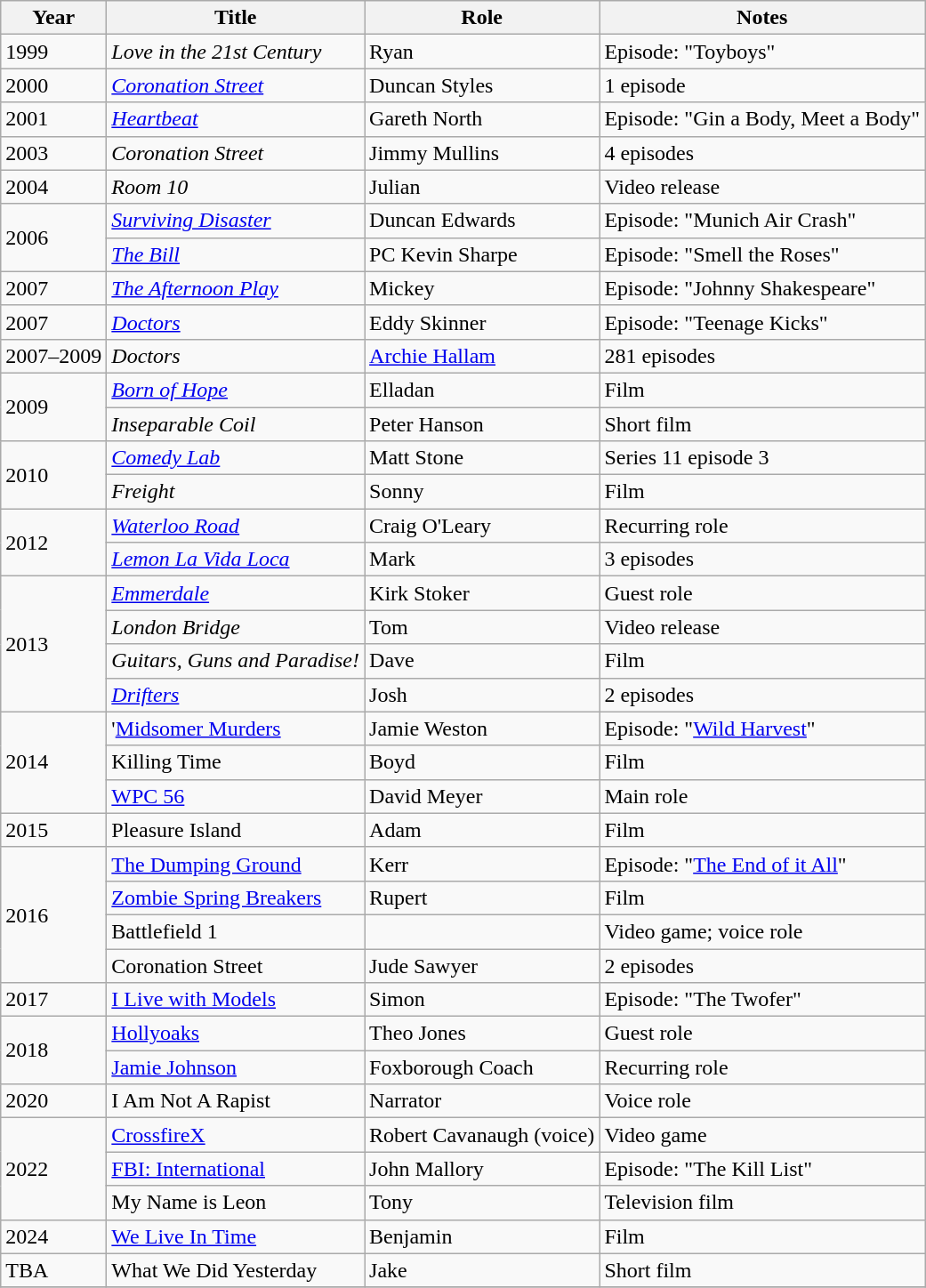<table class="wikitable plainrowheaders sortable">
<tr>
<th scope="col">Year</th>
<th scope="col">Title</th>
<th scope="col">Role</th>
<th class="unsortable">Notes</th>
</tr>
<tr>
<td>1999</td>
<td><em>Love in the 21st Century</em></td>
<td>Ryan</td>
<td>Episode: "Toyboys"</td>
</tr>
<tr>
<td>2000</td>
<td><em><a href='#'>Coronation Street</a></em></td>
<td>Duncan Styles</td>
<td>1 episode</td>
</tr>
<tr>
<td>2001</td>
<td><em><a href='#'>Heartbeat</a></em></td>
<td>Gareth North</td>
<td>Episode: "Gin a Body, Meet a Body"</td>
</tr>
<tr>
<td>2003</td>
<td><em>Coronation Street</em></td>
<td>Jimmy Mullins</td>
<td>4 episodes</td>
</tr>
<tr>
<td>2004</td>
<td><em>Room 10</em></td>
<td>Julian</td>
<td>Video release</td>
</tr>
<tr>
<td rowspan="2">2006</td>
<td><em><a href='#'>Surviving Disaster</a></em></td>
<td>Duncan Edwards</td>
<td>Episode: "Munich Air Crash"</td>
</tr>
<tr>
<td><em><a href='#'>The Bill</a></em></td>
<td>PC Kevin Sharpe</td>
<td>Episode: "Smell the Roses"</td>
</tr>
<tr>
<td>2007</td>
<td><em><a href='#'>The Afternoon Play</a></em></td>
<td>Mickey</td>
<td>Episode: "Johnny Shakespeare"</td>
</tr>
<tr>
<td>2007</td>
<td><em><a href='#'>Doctors</a></em></td>
<td>Eddy Skinner</td>
<td>Episode: "Teenage Kicks"</td>
</tr>
<tr>
<td>2007–2009</td>
<td><em>Doctors</em></td>
<td><a href='#'>Archie Hallam</a></td>
<td>281 episodes</td>
</tr>
<tr>
<td rowspan="2">2009</td>
<td><em><a href='#'>Born of Hope</a></em></td>
<td>Elladan</td>
<td>Film</td>
</tr>
<tr>
<td><em>Inseparable Coil</em></td>
<td>Peter Hanson</td>
<td>Short film</td>
</tr>
<tr>
<td rowspan="2">2010</td>
<td><em><a href='#'>Comedy Lab</a></em></td>
<td>Matt Stone</td>
<td>Series 11 episode 3</td>
</tr>
<tr>
<td><em>Freight</em></td>
<td>Sonny</td>
<td>Film</td>
</tr>
<tr>
<td rowspan="2">2012</td>
<td><em><a href='#'>Waterloo Road</a></em></td>
<td>Craig O'Leary</td>
<td>Recurring role</td>
</tr>
<tr>
<td><em><a href='#'>Lemon La Vida Loca</a></em></td>
<td>Mark</td>
<td>3 episodes</td>
</tr>
<tr>
<td rowspan="4">2013</td>
<td><em><a href='#'>Emmerdale</a></em></td>
<td>Kirk Stoker</td>
<td>Guest role</td>
</tr>
<tr>
<td><em>London Bridge</em></td>
<td>Tom</td>
<td>Video release</td>
</tr>
<tr>
<td><em>Guitars, Guns and Paradise!</em></td>
<td>Dave</td>
<td>Film</td>
</tr>
<tr>
<td><em><a href='#'>Drifters</a></em></td>
<td>Josh</td>
<td>2 episodes</td>
</tr>
<tr>
<td rowspan="3">2014</td>
<td>'<a href='#'>Midsomer Murders</a><em></td>
<td>Jamie Weston</td>
<td>Episode: "<a href='#'>Wild Harvest</a>"</td>
</tr>
<tr>
<td></em>Killing Time<em></td>
<td>Boyd</td>
<td>Film</td>
</tr>
<tr>
<td></em><a href='#'>WPC 56</a><em></td>
<td>David Meyer</td>
<td>Main role</td>
</tr>
<tr>
<td>2015</td>
<td></em>Pleasure Island<em></td>
<td>Adam</td>
<td>Film</td>
</tr>
<tr>
<td rowspan="4">2016</td>
<td></em><a href='#'>The Dumping Ground</a><em></td>
<td>Kerr</td>
<td>Episode: "<a href='#'>The End of it All</a>"</td>
</tr>
<tr>
<td></em><a href='#'>Zombie Spring Breakers</a><em></td>
<td>Rupert</td>
<td>Film</td>
</tr>
<tr>
<td></em>Battlefield 1<em></td>
<td></td>
<td>Video game; voice role</td>
</tr>
<tr>
<td></em>Coronation Street<em></td>
<td>Jude Sawyer</td>
<td>2 episodes</td>
</tr>
<tr>
<td>2017</td>
<td></em><a href='#'>I Live with Models</a><em></td>
<td>Simon</td>
<td>Episode: "The Twofer"</td>
</tr>
<tr>
<td rowspan="2">2018</td>
<td></em><a href='#'>Hollyoaks</a><em></td>
<td>Theo Jones</td>
<td>Guest role</td>
</tr>
<tr>
<td></em><a href='#'>Jamie Johnson</a><em></td>
<td>Foxborough Coach</td>
<td>Recurring role</td>
</tr>
<tr>
<td>2020</td>
<td></em>I Am Not A Rapist<em></td>
<td>Narrator</td>
<td>Voice role</td>
</tr>
<tr>
<td rowspan="3">2022</td>
<td></em><a href='#'>CrossfireX</a><em></td>
<td>Robert Cavanaugh (voice)</td>
<td>Video game</td>
</tr>
<tr>
<td></em><a href='#'>FBI: International</a><em></td>
<td>John Mallory</td>
<td>Episode: "The Kill List"</td>
</tr>
<tr>
<td></em>My Name is Leon<em></td>
<td>Tony</td>
<td>Television film</td>
</tr>
<tr>
<td>2024</td>
<td><a href='#'>We Live In Time</a></td>
<td>Benjamin</td>
<td>Film</td>
</tr>
<tr>
<td>TBA</td>
<td></em>What We Did Yesterday<em></td>
<td>Jake</td>
<td>Short film</td>
</tr>
<tr>
</tr>
</table>
